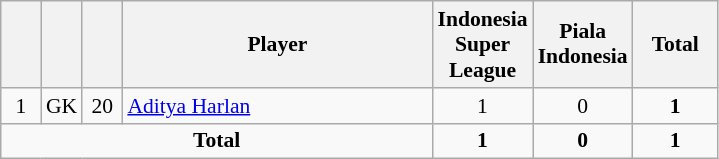<table class="wikitable" style="font-size: 90%; text-align: center;">
<tr>
<th width=20></th>
<th width=20></th>
<th width=20></th>
<th width=200>Player</th>
<th width=50>Indonesia Super League</th>
<th width=50>Piala Indonesia</th>
<th width=50><strong>Total</strong></th>
</tr>
<tr>
<td>1</td>
<td>GK</td>
<td>20</td>
<td align=left> <a href='#'>Aditya Harlan</a></td>
<td>1</td>
<td>0</td>
<td><strong>1</strong></td>
</tr>
<tr>
<td colspan="4"><strong>Total</strong></td>
<td><strong>1</strong></td>
<td><strong>0</strong></td>
<td><strong>1</strong></td>
</tr>
</table>
